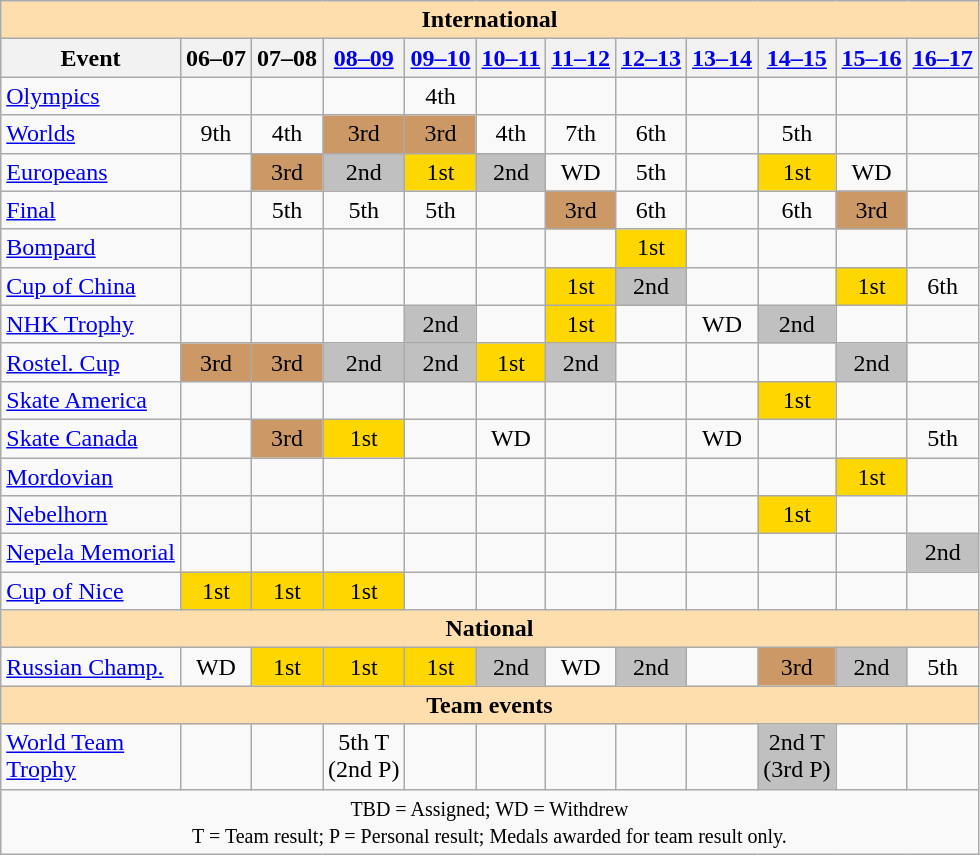<table class="wikitable" style="text-align:center">
<tr>
<th style="background-color: #ffdead; " colspan=12 align=center><strong>International</strong></th>
</tr>
<tr>
<th>Event</th>
<th>06–07</th>
<th>07–08</th>
<th><a href='#'>08–09</a></th>
<th><a href='#'>09–10</a></th>
<th><a href='#'>10–11</a></th>
<th><a href='#'>11–12</a></th>
<th><a href='#'>12–13</a></th>
<th><a href='#'>13–14</a></th>
<th><a href='#'>14–15</a></th>
<th><a href='#'>15–16</a></th>
<th><a href='#'>16–17</a></th>
</tr>
<tr>
<td align=left><a href='#'>Olympics</a></td>
<td></td>
<td></td>
<td></td>
<td>4th</td>
<td></td>
<td></td>
<td></td>
<td></td>
<td></td>
<td></td>
<td></td>
</tr>
<tr>
<td align=left><a href='#'>Worlds</a></td>
<td>9th</td>
<td>4th</td>
<td bgcolor=cc9966>3rd</td>
<td bgcolor=cc9966>3rd</td>
<td>4th</td>
<td>7th</td>
<td>6th</td>
<td></td>
<td>5th</td>
<td></td>
<td></td>
</tr>
<tr>
<td align=left><a href='#'>Europeans</a></td>
<td></td>
<td bgcolor=cc9966>3rd</td>
<td bgcolor=silver>2nd</td>
<td bgcolor=gold>1st</td>
<td bgcolor=silver>2nd</td>
<td>WD</td>
<td>5th</td>
<td></td>
<td bgcolor=gold>1st</td>
<td>WD</td>
<td></td>
</tr>
<tr>
<td align=left> <a href='#'>Final</a></td>
<td></td>
<td>5th</td>
<td>5th</td>
<td>5th</td>
<td></td>
<td bgcolor=cc9966>3rd</td>
<td>6th</td>
<td></td>
<td>6th</td>
<td bgcolor=cc9966>3rd</td>
<td></td>
</tr>
<tr>
<td align=left> <a href='#'>Bompard</a></td>
<td></td>
<td></td>
<td></td>
<td></td>
<td></td>
<td></td>
<td bgcolor=gold>1st</td>
<td></td>
<td></td>
<td></td>
<td></td>
</tr>
<tr>
<td align=left> <a href='#'>Cup of China</a></td>
<td></td>
<td></td>
<td></td>
<td></td>
<td></td>
<td bgcolor=gold>1st</td>
<td bgcolor=silver>2nd</td>
<td></td>
<td></td>
<td bgcolor=gold>1st</td>
<td>6th</td>
</tr>
<tr>
<td align=left> <a href='#'>NHK Trophy</a></td>
<td></td>
<td></td>
<td></td>
<td bgcolor=silver>2nd</td>
<td></td>
<td bgcolor=gold>1st</td>
<td></td>
<td>WD</td>
<td bgcolor=silver>2nd</td>
<td></td>
<td></td>
</tr>
<tr>
<td align=left> <a href='#'>Rostel. Cup</a></td>
<td bgcolor=cc9966>3rd</td>
<td bgcolor=cc9966>3rd</td>
<td bgcolor=silver>2nd</td>
<td bgcolor=silver>2nd</td>
<td bgcolor=gold>1st</td>
<td bgcolor=silver>2nd</td>
<td></td>
<td></td>
<td></td>
<td bgcolor=silver>2nd</td>
<td></td>
</tr>
<tr>
<td align=left> <a href='#'>Skate America</a></td>
<td></td>
<td></td>
<td></td>
<td></td>
<td></td>
<td></td>
<td></td>
<td></td>
<td bgcolor=gold>1st</td>
<td></td>
<td></td>
</tr>
<tr>
<td align=left> <a href='#'>Skate Canada</a></td>
<td></td>
<td bgcolor=cc9966>3rd</td>
<td bgcolor=gold>1st</td>
<td></td>
<td>WD</td>
<td></td>
<td></td>
<td>WD</td>
<td></td>
<td></td>
<td>5th</td>
</tr>
<tr>
<td align=left> <a href='#'>Mordovian</a></td>
<td></td>
<td></td>
<td></td>
<td></td>
<td></td>
<td></td>
<td></td>
<td></td>
<td></td>
<td bgcolor=gold>1st</td>
<td></td>
</tr>
<tr>
<td align=left> <a href='#'>Nebelhorn</a></td>
<td></td>
<td></td>
<td></td>
<td></td>
<td></td>
<td></td>
<td></td>
<td></td>
<td bgcolor=gold>1st</td>
<td></td>
<td></td>
</tr>
<tr>
<td align=left> <a href='#'>Nepela Memorial</a></td>
<td></td>
<td></td>
<td></td>
<td></td>
<td></td>
<td></td>
<td></td>
<td></td>
<td></td>
<td></td>
<td bgcolor=silver>2nd</td>
</tr>
<tr>
<td align=left><a href='#'>Cup of Nice</a></td>
<td bgcolor=gold>1st</td>
<td bgcolor=gold>1st</td>
<td bgcolor=gold>1st</td>
<td></td>
<td></td>
<td></td>
<td></td>
<td></td>
<td></td>
<td></td>
<td></td>
</tr>
<tr>
<th style="background-color: #ffdead; " colspan=12 align=center><strong>National</strong></th>
</tr>
<tr>
<td align=left><a href='#'>Russian Champ.</a></td>
<td>WD</td>
<td bgcolor=gold>1st</td>
<td bgcolor=gold>1st</td>
<td bgcolor=gold>1st</td>
<td bgcolor=silver>2nd</td>
<td>WD</td>
<td bgcolor=silver>2nd</td>
<td></td>
<td bgcolor=cc9966>3rd</td>
<td bgcolor=silver>2nd</td>
<td>5th</td>
</tr>
<tr>
<th style="background-color: #ffdead; " colspan=12 align=center><strong>Team events</strong></th>
</tr>
<tr>
<td align=left><a href='#'>World Team<br>Trophy</a></td>
<td></td>
<td></td>
<td>5th T <br> (2nd P)</td>
<td></td>
<td></td>
<td></td>
<td></td>
<td></td>
<td bgcolor=silver>2nd T <br> (3rd P)</td>
<td></td>
<td></td>
</tr>
<tr>
<td colspan=12 align=center><small> TBD = Assigned; WD = Withdrew <br> T = Team result; P = Personal result; Medals awarded for team result only. </small></td>
</tr>
</table>
